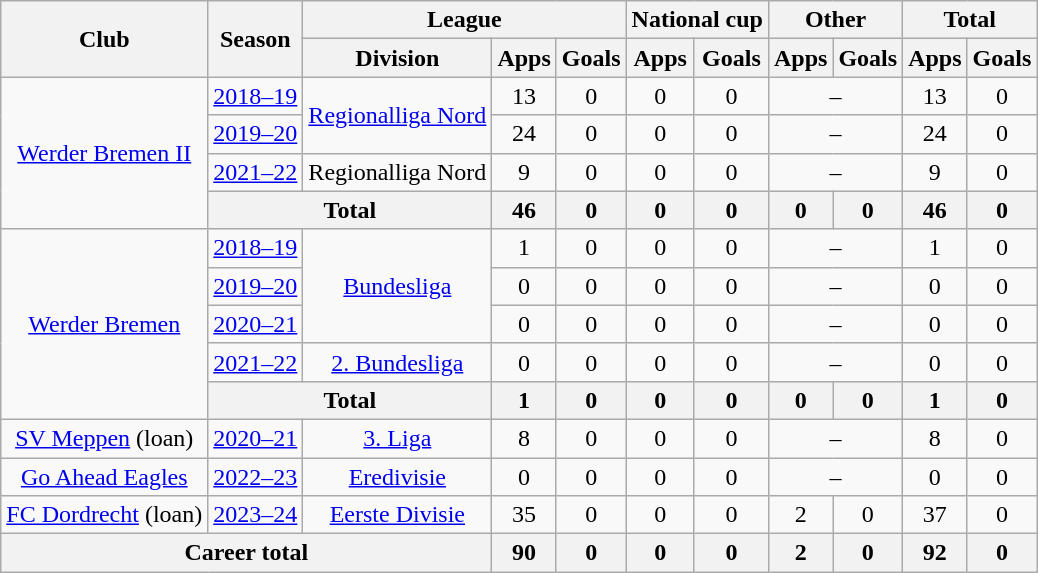<table class=wikitable style="text-align: center">
<tr>
<th rowspan="2">Club</th>
<th rowspan="2">Season</th>
<th colspan="3">League</th>
<th colspan="2">National cup</th>
<th colspan="2">Other</th>
<th colspan="2">Total</th>
</tr>
<tr>
<th>Division</th>
<th>Apps</th>
<th>Goals</th>
<th>Apps</th>
<th>Goals</th>
<th>Apps</th>
<th>Goals</th>
<th>Apps</th>
<th>Goals</th>
</tr>
<tr>
<td rowspan="4"><a href='#'>Werder Bremen II</a></td>
<td><a href='#'>2018–19</a></td>
<td rowspan="2"><a href='#'>Regionalliga Nord</a></td>
<td>13</td>
<td>0</td>
<td>0</td>
<td>0</td>
<td colspan="2">–</td>
<td>13</td>
<td>0</td>
</tr>
<tr>
<td><a href='#'>2019–20</a></td>
<td>24</td>
<td>0</td>
<td>0</td>
<td>0</td>
<td colspan="2">–</td>
<td>24</td>
<td>0</td>
</tr>
<tr>
<td><a href='#'>2021–22</a></td>
<td>Regionalliga Nord</td>
<td>9</td>
<td>0</td>
<td>0</td>
<td>0</td>
<td colspan="2">–</td>
<td>9</td>
<td>0</td>
</tr>
<tr>
<th colspan="2">Total</th>
<th>46</th>
<th>0</th>
<th>0</th>
<th>0</th>
<th>0</th>
<th>0</th>
<th>46</th>
<th>0</th>
</tr>
<tr>
<td rowspan="5"><a href='#'>Werder Bremen</a></td>
<td><a href='#'>2018–19</a></td>
<td rowspan="3"><a href='#'>Bundesliga</a></td>
<td>1</td>
<td>0</td>
<td>0</td>
<td>0</td>
<td colspan="2">–</td>
<td>1</td>
<td>0</td>
</tr>
<tr>
<td><a href='#'>2019–20</a></td>
<td>0</td>
<td>0</td>
<td>0</td>
<td>0</td>
<td colspan="2">–</td>
<td>0</td>
<td>0</td>
</tr>
<tr>
<td><a href='#'>2020–21</a></td>
<td>0</td>
<td>0</td>
<td>0</td>
<td>0</td>
<td colspan="2">–</td>
<td>0</td>
<td>0</td>
</tr>
<tr>
<td><a href='#'>2021–22</a></td>
<td><a href='#'>2. Bundesliga</a></td>
<td>0</td>
<td>0</td>
<td>0</td>
<td>0</td>
<td colspan="2">–</td>
<td>0</td>
<td>0</td>
</tr>
<tr>
<th colspan="2">Total</th>
<th>1</th>
<th>0</th>
<th>0</th>
<th>0</th>
<th>0</th>
<th>0</th>
<th>1</th>
<th>0</th>
</tr>
<tr>
<td><a href='#'>SV Meppen</a> (loan)</td>
<td><a href='#'>2020–21</a></td>
<td><a href='#'>3. Liga</a></td>
<td>8</td>
<td>0</td>
<td>0</td>
<td>0</td>
<td colspan="2">–</td>
<td>8</td>
<td>0</td>
</tr>
<tr>
<td><a href='#'>Go Ahead Eagles</a></td>
<td><a href='#'>2022–23</a></td>
<td><a href='#'>Eredivisie</a></td>
<td>0</td>
<td>0</td>
<td>0</td>
<td>0</td>
<td colspan="2">–</td>
<td>0</td>
<td>0</td>
</tr>
<tr>
<td><a href='#'>FC Dordrecht</a> (loan)</td>
<td><a href='#'>2023–24</a></td>
<td><a href='#'>Eerste Divisie</a></td>
<td>35</td>
<td>0</td>
<td>0</td>
<td>0</td>
<td>2</td>
<td>0</td>
<td>37</td>
<td>0</td>
</tr>
<tr>
<th colspan="3">Career total</th>
<th>90</th>
<th>0</th>
<th>0</th>
<th>0</th>
<th>2</th>
<th>0</th>
<th>92</th>
<th>0</th>
</tr>
</table>
